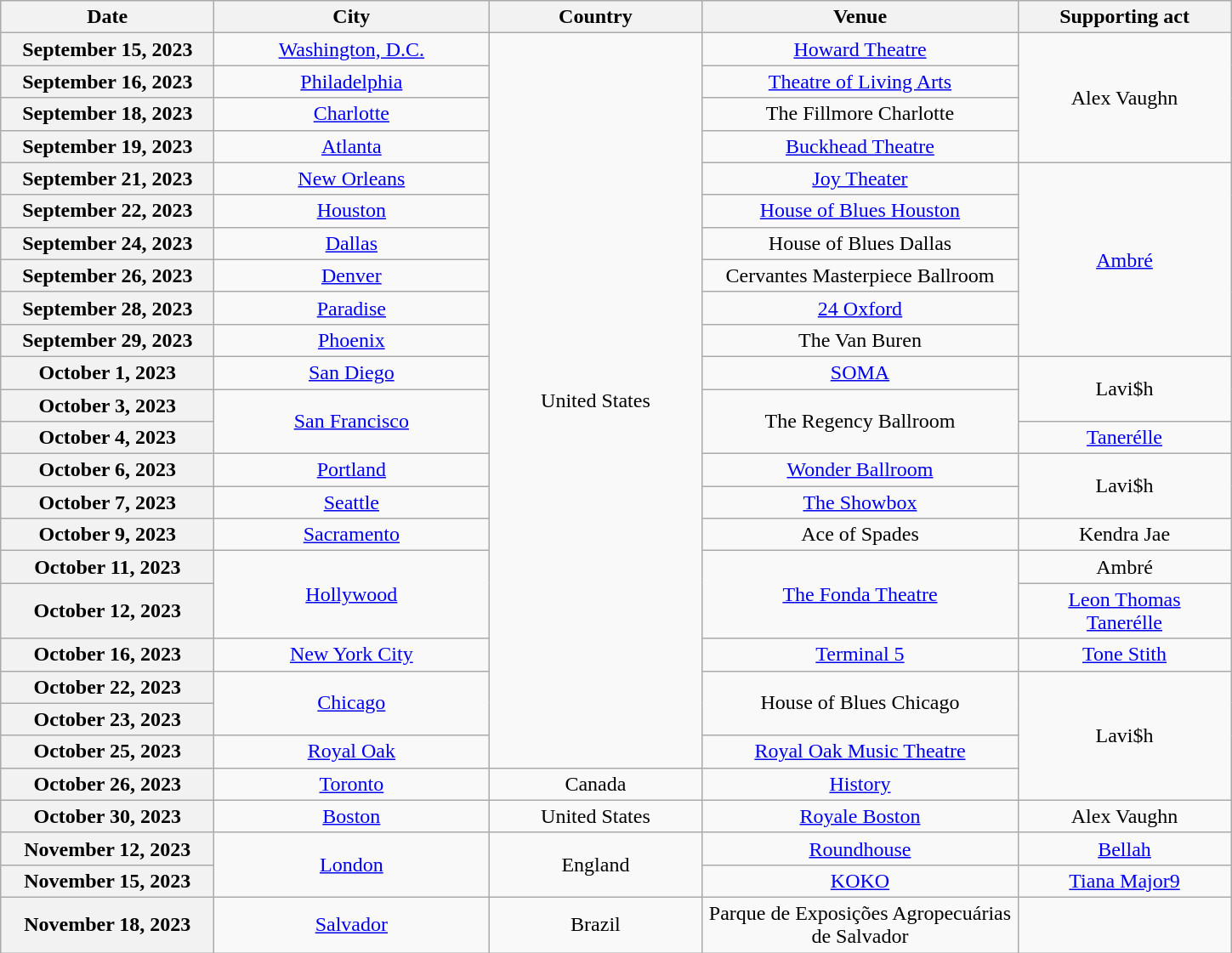<table class="wikitable plainrowheaders" style="text-align:center;">
<tr>
<th scope="col" style="width:10em;">Date</th>
<th scope="col" style="width:13em;">City</th>
<th scope="col" style="width:10em;">Country</th>
<th scope="col" style="width:15em;">Venue</th>
<th scope="col" style="width:10em;">Supporting act</th>
</tr>
<tr>
<th scope="row" style="text-align:center;">September 15, 2023</th>
<td><a href='#'>Washington, D.C.</a></td>
<td rowspan="22">United States</td>
<td><a href='#'>Howard Theatre</a></td>
<td rowspan="4">Alex Vaughn</td>
</tr>
<tr>
<th scope="row" style="text-align:center;">September 16, 2023</th>
<td><a href='#'>Philadelphia</a></td>
<td><a href='#'>Theatre of Living Arts</a></td>
</tr>
<tr>
<th scope="row" style="text-align:center;">September 18, 2023</th>
<td><a href='#'>Charlotte</a></td>
<td>The Fillmore Charlotte</td>
</tr>
<tr>
<th scope="row" style="text-align:center;">September 19, 2023</th>
<td><a href='#'>Atlanta</a></td>
<td><a href='#'>Buckhead Theatre</a></td>
</tr>
<tr>
<th scope="row" style="text-align:center;">September 21, 2023</th>
<td><a href='#'>New Orleans</a></td>
<td><a href='#'>Joy Theater</a></td>
<td rowspan="6"><a href='#'>Ambré</a></td>
</tr>
<tr>
<th scope="row" style="text-align:center;">September 22, 2023</th>
<td><a href='#'>Houston</a></td>
<td><a href='#'>House of Blues Houston</a></td>
</tr>
<tr>
<th scope="row" style="text-align:center;">September 24, 2023</th>
<td><a href='#'>Dallas</a></td>
<td>House of Blues Dallas</td>
</tr>
<tr>
<th scope="row" style="text-align:center;">September 26, 2023</th>
<td><a href='#'>Denver</a></td>
<td>Cervantes Masterpiece Ballroom</td>
</tr>
<tr>
<th scope="row" style="text-align:center;">September 28, 2023</th>
<td><a href='#'>Paradise</a></td>
<td><a href='#'>24 Oxford</a></td>
</tr>
<tr>
<th scope="row" style="text-align:center;">September 29, 2023</th>
<td><a href='#'>Phoenix</a></td>
<td>The Van Buren</td>
</tr>
<tr>
<th scope="row" style="text-align:center;">October 1, 2023</th>
<td><a href='#'>San Diego</a></td>
<td><a href='#'>SOMA</a></td>
<td rowspan="2">Lavi$h</td>
</tr>
<tr>
<th scope="row" style="text-align:center;">October 3, 2023</th>
<td rowspan="2"><a href='#'>San Francisco</a></td>
<td rowspan="2">The Regency Ballroom</td>
</tr>
<tr>
<th scope="row" style="text-align:center;">October 4, 2023</th>
<td rowspan="1"><a href='#'>Tanerélle</a></td>
</tr>
<tr>
<th scope="row" style="text-align:center;">October 6, 2023</th>
<td><a href='#'>Portland</a></td>
<td><a href='#'>Wonder Ballroom</a></td>
<td rowspan="2">Lavi$h</td>
</tr>
<tr>
<th scope="row" style="text-align:center;">October 7, 2023</th>
<td><a href='#'>Seattle</a></td>
<td><a href='#'>The Showbox</a></td>
</tr>
<tr>
<th scope="row" style="text-align:center;">October 9, 2023</th>
<td><a href='#'>Sacramento</a></td>
<td>Ace of Spades</td>
<td rowspan="1">Kendra Jae</td>
</tr>
<tr>
<th scope="row" style="text-align:center;">October 11, 2023</th>
<td rowspan="2"><a href='#'>Hollywood</a></td>
<td rowspan="2"><a href='#'>The Fonda Theatre</a></td>
<td rowspan="1">Ambré</td>
</tr>
<tr>
<th scope="row" style="text-align:center;">October 12, 2023</th>
<td rowspan="1"><a href='#'>Leon Thomas</a><br><a href='#'>Tanerélle</a></td>
</tr>
<tr>
<th scope="row" style="text-align:center;">October 16, 2023</th>
<td><a href='#'>New York City</a></td>
<td><a href='#'>Terminal 5</a></td>
<td rowspan="1"><a href='#'>Tone Stith</a></td>
</tr>
<tr>
<th scope="row" style="text-align:center;">October 22, 2023</th>
<td rowspan="2"><a href='#'>Chicago</a></td>
<td rowspan="2">House of Blues Chicago</td>
<td rowspan="4">Lavi$h</td>
</tr>
<tr>
<th scope="row" style="text-align:center;">October 23, 2023</th>
</tr>
<tr>
<th scope="row" style="text-align:center;">October 25, 2023</th>
<td><a href='#'>Royal Oak</a></td>
<td><a href='#'>Royal Oak Music Theatre</a></td>
</tr>
<tr>
<th scope="row" style="text-align:center;">October 26, 2023</th>
<td><a href='#'>Toronto</a></td>
<td>Canada</td>
<td><a href='#'>History</a></td>
</tr>
<tr>
<th scope="row" style="text-align:center;">October 30, 2023</th>
<td><a href='#'>Boston</a></td>
<td>United States</td>
<td><a href='#'>Royale Boston</a></td>
<td>Alex Vaughn</td>
</tr>
<tr>
<th scope="row" style="text-align:center;">November 12, 2023</th>
<td rowspan="2"><a href='#'>London</a></td>
<td rowspan="2">England</td>
<td><a href='#'>Roundhouse</a></td>
<td><a href='#'>Bellah</a></td>
</tr>
<tr>
<th scope="row" style="text-align:center;">November 15, 2023</th>
<td><a href='#'>KOKO</a></td>
<td><a href='#'>Tiana Major9</a></td>
</tr>
<tr>
<th scope="row" style="text-align:center;">November 18, 2023</th>
<td><a href='#'>Salvador</a></td>
<td>Brazil</td>
<td>Parque de Exposições Agropecuárias de Salvador</td>
<td></td>
</tr>
</table>
